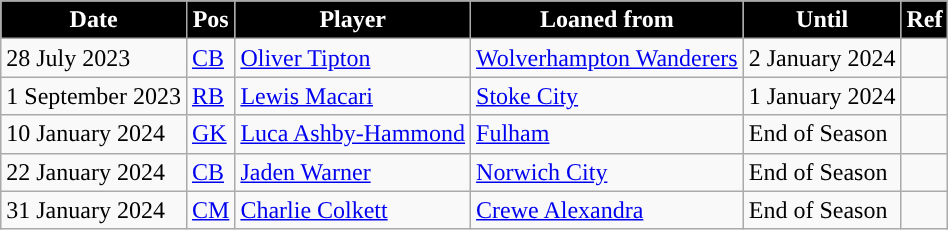<table class="wikitable plainrowheaders sortable">
<tr>
<th style="background:black; color:white; ">Date</th>
<th style="background:black; color:white; ">Pos</th>
<th style="background:black; color:white; ">Player</th>
<th style="background:black; color:white; ">Loaned from</th>
<th style="background:black; color:white; ">Until</th>
<th style="background:black; color:white; ">Ref</th>
</tr>
<tr>
<td>28 July 2023</td>
<td><a href='#'>CB</a></td>
<td> <a href='#'>Oliver Tipton</a></td>
<td> <a href='#'>Wolverhampton Wanderers</a></td>
<td>2 January 2024</td>
<td></td>
</tr>
<tr>
<td>1 September 2023</td>
<td><a href='#'>RB</a></td>
<td> <a href='#'>Lewis Macari</a></td>
<td> <a href='#'>Stoke City</a></td>
<td>1 January 2024</td>
<td></td>
</tr>
<tr>
<td>10 January 2024</td>
<td><a href='#'>GK</a></td>
<td> <a href='#'>Luca Ashby-Hammond</a></td>
<td> <a href='#'>Fulham</a></td>
<td>End of Season</td>
<td></td>
</tr>
<tr>
<td>22 January 2024</td>
<td><a href='#'>CB</a></td>
<td> <a href='#'>Jaden Warner</a></td>
<td> <a href='#'>Norwich City</a></td>
<td>End of Season</td>
<td></td>
</tr>
<tr>
<td>31 January 2024</td>
<td><a href='#'>CM</a></td>
<td> <a href='#'>Charlie Colkett</a></td>
<td> <a href='#'>Crewe Alexandra</a></td>
<td>End of Season</td>
<td></td>
</tr>
</table>
